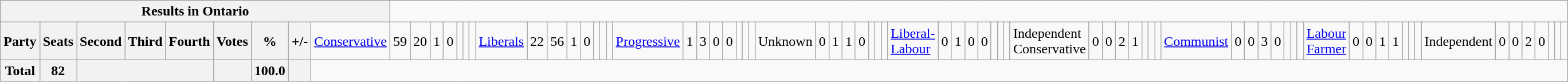<table class="wikitable">
<tr>
<th colspan=10>Results in Ontario</th>
</tr>
<tr>
<th colspan=2>Party</th>
<th>Seats</th>
<th>Second</th>
<th>Third</th>
<th>Fourth</th>
<th>Votes</th>
<th>%</th>
<th>+/-<br></th>
<td><a href='#'>Conservative</a></td>
<td align="right">59</td>
<td align="right">20</td>
<td align="right">1</td>
<td align="right">0</td>
<td align="right"></td>
<td align="right"></td>
<td align="right"><br></td>
<td><a href='#'>Liberals</a></td>
<td align="right">22</td>
<td align="right">56</td>
<td align="right">1</td>
<td align="right">0</td>
<td align="right"></td>
<td align="right"></td>
<td align="right"><br></td>
<td><a href='#'>Progressive</a></td>
<td align="right">1</td>
<td align="right">3</td>
<td align="right">0</td>
<td align="right">0</td>
<td align="right"></td>
<td align="right"></td>
<td align="right"><br></td>
<td>Unknown</td>
<td align="right">0</td>
<td align="right">1</td>
<td align="right">1</td>
<td align="right">0</td>
<td align="right"></td>
<td align="right"></td>
<td align="right"><br></td>
<td><a href='#'>Liberal-Labour</a></td>
<td align="right">0</td>
<td align="right">1</td>
<td align="right">0</td>
<td align="right">0</td>
<td align="right"></td>
<td align="right"></td>
<td align="right"><br></td>
<td>Independent Conservative</td>
<td align="right">0</td>
<td align="right">0</td>
<td align="right">2</td>
<td align="right">1</td>
<td align="right"></td>
<td align="right"></td>
<td align="right"><br></td>
<td><a href='#'>Communist</a></td>
<td align="right">0</td>
<td align="right">0</td>
<td align="right">3</td>
<td align="right">0</td>
<td align="right"></td>
<td align="right"></td>
<td align="right"><br></td>
<td><a href='#'>Labour Farmer</a></td>
<td align="right">0</td>
<td align="right">0</td>
<td align="right">1</td>
<td align="right">1</td>
<td align="right"></td>
<td align="right"></td>
<td align="right"><br></td>
<td>Independent</td>
<td align="right">0</td>
<td align="right">0</td>
<td align="right">2</td>
<td align="right">0</td>
<td align="right"></td>
<td align="right"></td>
<td align="right"></td>
</tr>
<tr>
<th colspan="2">Total</th>
<th>82</th>
<th colspan="3"></th>
<th></th>
<th>100.0</th>
<th></th>
</tr>
</table>
